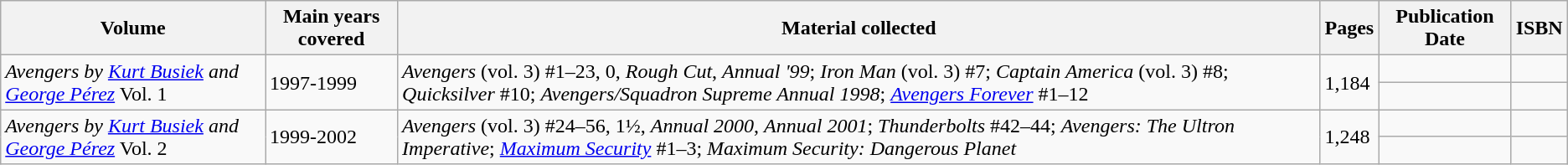<table class="wikitable">
<tr>
<th>Volume</th>
<th>Main years covered</th>
<th>Material collected</th>
<th>Pages</th>
<th>Publication Date</th>
<th>ISBN</th>
</tr>
<tr>
<td rowspan="2"><em>Avengers by <a href='#'>Kurt Busiek</a> and <a href='#'>George Pérez</a></em> Vol. 1</td>
<td rowspan="2">1997-1999</td>
<td rowspan="2"><em>Avengers</em> (vol. 3) #1–23, 0, <em>Rough Cut</em>, <em>Annual '99</em>; <em>Iron Man</em> (vol. 3) #7; <em>Captain America</em> (vol. 3) #8; <em>Quicksilver</em> #10; <em>Avengers/Squadron Supreme Annual 1998</em>; <em><a href='#'>Avengers Forever</a></em> #1–12</td>
<td rowspan="2">1,184</td>
<td></td>
<td></td>
</tr>
<tr>
<td></td>
<td></td>
</tr>
<tr>
<td rowspan="2"><em>Avengers by <a href='#'>Kurt Busiek</a> and <a href='#'>George Pérez</a></em> Vol. 2</td>
<td rowspan="2">1999-2002</td>
<td rowspan="2"><em>Avengers</em> (vol. 3) #24–56, 1½, <em>Annual 2000</em>, <em>Annual 2001</em>; <em>Thunderbolts</em> #42–44; <em>Avengers: The Ultron Imperative</em>; <em><a href='#'>Maximum Security</a></em> #1–3; <em>Maximum Security: Dangerous Planet</em></td>
<td rowspan="2">1,248</td>
<td></td>
<td></td>
</tr>
<tr>
<td></td>
<td></td>
</tr>
</table>
